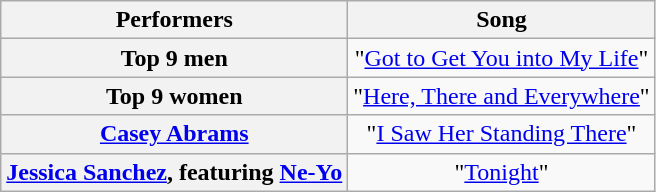<table class="wikitable" style="text-align:center;">
<tr>
<th>Performers</th>
<th>Song</th>
</tr>
<tr>
<th scope="row">Top 9 men</th>
<td>"<a href='#'>Got to Get You into My Life</a>"</td>
</tr>
<tr>
<th scope="row">Top 9 women</th>
<td>"<a href='#'>Here, There and Everywhere</a>"</td>
</tr>
<tr>
<th scope="row"><a href='#'>Casey Abrams</a></th>
<td>"<a href='#'>I Saw Her Standing There</a>"</td>
</tr>
<tr>
<th scope="row"><a href='#'>Jessica Sanchez</a>, featuring <a href='#'>Ne-Yo</a></th>
<td>"<a href='#'>Tonight</a>"</td>
</tr>
</table>
